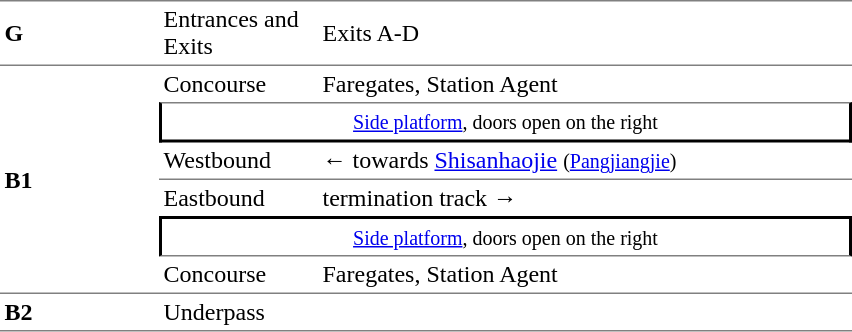<table cellspacing=0 cellpadding=3>
<tr>
<td style="border-top:solid 1px gray;border-bottom:solid 1px gray;" width=100><strong>G</strong></td>
<td style="border-top:solid 1px gray;border-bottom:solid 1px gray;" width=100>Entrances and Exits</td>
<td style="border-top:solid 1px gray;border-bottom:solid 1px gray;" width=350>Exits A-D</td>
</tr>
<tr>
<td style="border-bottom:solid 1px gray;" rowspan=6><strong>B1</strong></td>
<td>Concourse</td>
<td>Faregates, Station Agent</td>
</tr>
<tr>
<td style="border-top:solid 1px gray;border-right:solid 2px black;border-left:solid 2px black;border-bottom:solid 2px black;text-align:center;" colspan=2><small><a href='#'>Side platform</a>, doors open on the right</small></td>
</tr>
<tr>
<td style="border-bottom:solid 1px gray;">Westbound</td>
<td style="border-bottom:solid 1px gray;">←  towards <a href='#'>Shisanhaojie</a> <small>(<a href='#'>Pangjiangjie</a>)</small></td>
</tr>
<tr>
<td>Eastbound</td>
<td>  termination track →</td>
</tr>
<tr>
<td style="border-top:solid 2px black;border-right:solid 2px black;border-left:solid 2px black;border-bottom:solid 1px gray;text-align:center;" colspan=2><small><a href='#'>Side platform</a>, doors open on the right</small></td>
</tr>
<tr>
<td style="border-bottom:solid 1px gray;">Concourse</td>
<td style="border-bottom:solid 1px gray;">Faregates, Station Agent</td>
</tr>
<tr>
<td style="border-bottom:solid 1px gray;"><strong>B2</strong></td>
<td style="border-bottom:solid 1px gray;">Underpass</td>
<td style="border-bottom:solid 1px gray;"></td>
</tr>
</table>
